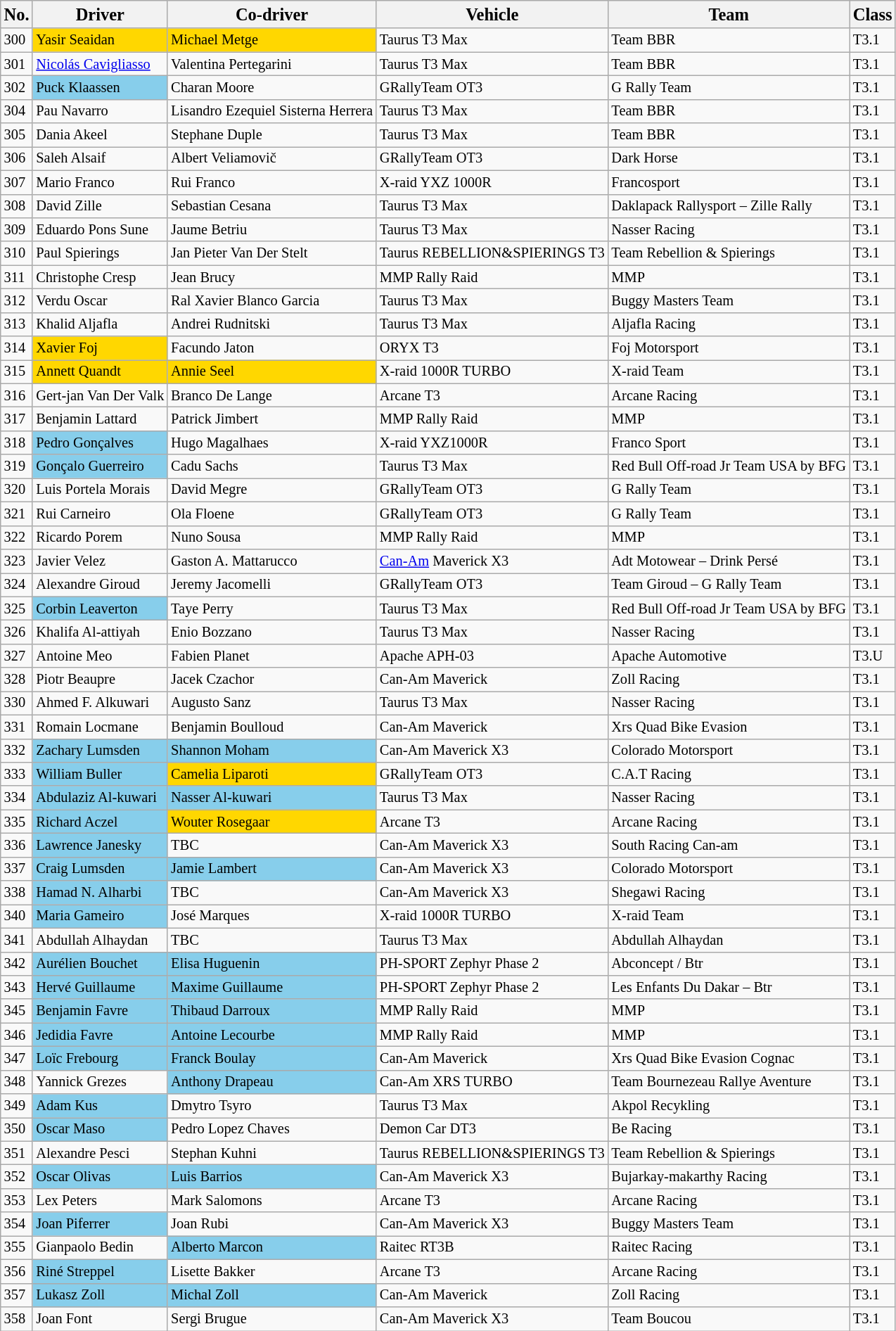<table class="wikitable sortable" style="font-size:85%;">
<tr>
<th><big>No.</big></th>
<th><big>Driver</big></th>
<th><big>Co-driver</big></th>
<th><big>Vehicle</big></th>
<th><big>Team</big></th>
<th><big>Class</big></th>
</tr>
<tr>
<td>300</td>
<td style="background:gold;"> Yasir Seaidan</td>
<td style="background:gold;"> Michael Metge</td>
<td>Taurus T3 Max</td>
<td>Team BBR</td>
<td>T3.1</td>
</tr>
<tr>
<td>301</td>
<td> <a href='#'>Nicolás Cavigliasso</a></td>
<td> Valentina Pertegarini</td>
<td>Taurus T3 Max</td>
<td>Team BBR</td>
<td>T3.1</td>
</tr>
<tr>
<td>302</td>
<td style="background:skyblue;"> Puck Klaassen</td>
<td> Charan Moore</td>
<td>GRallyTeam OT3</td>
<td>G Rally Team</td>
<td>T3.1</td>
</tr>
<tr>
<td>304</td>
<td> Pau Navarro</td>
<td> Lisandro Ezequiel Sisterna Herrera</td>
<td>Taurus T3 Max</td>
<td>Team BBR</td>
<td>T3.1</td>
</tr>
<tr>
<td>305</td>
<td> Dania Akeel</td>
<td> Stephane Duple</td>
<td>Taurus T3 Max</td>
<td>Team BBR</td>
<td>T3.1</td>
</tr>
<tr>
<td>306</td>
<td> Saleh Alsaif</td>
<td> Albert Veliamovič</td>
<td>GRallyTeam OT3</td>
<td>Dark Horse</td>
<td>T3.1</td>
</tr>
<tr>
<td>307</td>
<td> Mario Franco</td>
<td> Rui Franco</td>
<td>X-raid YXZ 1000R</td>
<td>Francosport</td>
<td>T3.1</td>
</tr>
<tr>
<td>308</td>
<td> David Zille</td>
<td> Sebastian Cesana</td>
<td>Taurus T3 Max</td>
<td>Daklapack Rallysport – Zille Rally</td>
<td>T3.1</td>
</tr>
<tr>
<td>309</td>
<td> Eduardo Pons Sune</td>
<td> Jaume Betriu</td>
<td>Taurus T3 Max</td>
<td>Nasser Racing</td>
<td>T3.1</td>
</tr>
<tr>
<td>310</td>
<td> Paul Spierings</td>
<td> Jan Pieter Van Der Stelt</td>
<td>Taurus REBELLION&SPIERINGS T3</td>
<td>Team Rebellion & Spierings</td>
<td>T3.1</td>
</tr>
<tr>
<td>311</td>
<td> Christophe Cresp</td>
<td> Jean Brucy</td>
<td>MMP Rally Raid</td>
<td>MMP</td>
<td>T3.1</td>
</tr>
<tr>
<td>312</td>
<td> Verdu Oscar</td>
<td> Ral Xavier Blanco Garcia</td>
<td>Taurus T3 Max</td>
<td>Buggy Masters Team</td>
<td>T3.1</td>
</tr>
<tr>
<td>313</td>
<td> Khalid Aljafla</td>
<td> Andrei Rudnitski</td>
<td>Taurus T3 Max</td>
<td>Aljafla Racing</td>
<td>T3.1</td>
</tr>
<tr>
<td>314</td>
<td style="background:gold;"> Xavier Foj</td>
<td> Facundo Jaton</td>
<td>ORYX T3</td>
<td>Foj Motorsport</td>
<td>T3.1</td>
</tr>
<tr>
<td>315</td>
<td style="background:gold;"> Annett Quandt</td>
<td style="background:gold;"> Annie Seel</td>
<td>X-raid 1000R TURBO</td>
<td>X-raid Team</td>
<td>T3.1</td>
</tr>
<tr>
<td>316</td>
<td> Gert-jan Van Der Valk</td>
<td> Branco De Lange</td>
<td>Arcane T3</td>
<td>Arcane Racing</td>
<td>T3.1</td>
</tr>
<tr>
<td>317</td>
<td> Benjamin Lattard</td>
<td> Patrick Jimbert</td>
<td>MMP Rally Raid</td>
<td>MMP</td>
<td>T3.1</td>
</tr>
<tr>
<td>318</td>
<td style="background:skyblue;"> Pedro Gonçalves</td>
<td> Hugo Magalhaes</td>
<td>X-raid YXZ1000R</td>
<td>Franco Sport</td>
<td>T3.1</td>
</tr>
<tr>
<td>319</td>
<td style="background:skyblue;"> Gonçalo Guerreiro</td>
<td> Cadu Sachs</td>
<td>Taurus T3 Max</td>
<td>Red Bull Off-road Jr Team USA by BFG</td>
<td>T3.1</td>
</tr>
<tr>
<td>320</td>
<td> Luis Portela Morais</td>
<td> David Megre</td>
<td>GRallyTeam OT3</td>
<td>G Rally Team</td>
<td>T3.1</td>
</tr>
<tr>
<td>321</td>
<td> Rui Carneiro</td>
<td> Ola Floene</td>
<td>GRallyTeam OT3</td>
<td>G Rally Team</td>
<td>T3.1</td>
</tr>
<tr>
<td>322</td>
<td> Ricardo Porem</td>
<td> Nuno Sousa</td>
<td>MMP Rally Raid</td>
<td>MMP</td>
<td>T3.1</td>
</tr>
<tr>
<td>323</td>
<td> Javier Velez</td>
<td> Gaston A. Mattarucco</td>
<td><a href='#'>Can-Am</a> Maverick X3</td>
<td>Adt Motowear – Drink Persé</td>
<td>T3.1</td>
</tr>
<tr>
<td>324</td>
<td> Alexandre Giroud</td>
<td> Jeremy Jacomelli</td>
<td>GRallyTeam OT3</td>
<td>Team Giroud – G Rally Team</td>
<td>T3.1</td>
</tr>
<tr>
<td>325</td>
<td style="background:skyblue;"> Corbin Leaverton</td>
<td> Taye Perry</td>
<td>Taurus T3 Max</td>
<td>Red Bull Off-road Jr Team USA by BFG</td>
<td>T3.1</td>
</tr>
<tr>
<td>326</td>
<td> Khalifa Al-attiyah</td>
<td> Enio Bozzano</td>
<td>Taurus T3 Max</td>
<td>Nasser Racing</td>
<td>T3.1</td>
</tr>
<tr>
<td>327</td>
<td> Antoine Meo</td>
<td> Fabien Planet</td>
<td>Apache APH-03</td>
<td>Apache Automotive</td>
<td>T3.U</td>
</tr>
<tr>
<td>328</td>
<td> Piotr Beaupre</td>
<td> Jacek Czachor</td>
<td>Can-Am Maverick</td>
<td>Zoll Racing</td>
<td>T3.1</td>
</tr>
<tr>
<td>330</td>
<td> Ahmed F. Alkuwari</td>
<td> Augusto Sanz</td>
<td>Taurus T3 Max</td>
<td>Nasser Racing</td>
<td>T3.1</td>
</tr>
<tr>
<td>331</td>
<td> Romain Locmane</td>
<td> Benjamin Boulloud</td>
<td>Can-Am Maverick</td>
<td>Xrs Quad Bike Evasion</td>
<td>T3.1</td>
</tr>
<tr>
<td>332</td>
<td style="background:skyblue;"> Zachary Lumsden</td>
<td style="background:skyblue;"> Shannon Moham</td>
<td>Can-Am Maverick X3</td>
<td>Colorado Motorsport</td>
<td>T3.1</td>
</tr>
<tr>
<td>333</td>
<td style="background:skyblue;"> William Buller</td>
<td style="background:gold;"> Camelia Liparoti</td>
<td>GRallyTeam OT3</td>
<td>C.A.T Racing</td>
<td>T3.1</td>
</tr>
<tr>
<td>334</td>
<td style="background:skyblue;"> Abdulaziz Al-kuwari</td>
<td style="background:skyblue;"> Nasser Al-kuwari</td>
<td>Taurus T3 Max</td>
<td>Nasser Racing</td>
<td>T3.1</td>
</tr>
<tr>
<td>335</td>
<td style="background:skyblue;"> Richard Aczel</td>
<td style="background:gold;"> Wouter Rosegaar</td>
<td>Arcane T3</td>
<td>Arcane Racing</td>
<td>T3.1</td>
</tr>
<tr>
<td>336</td>
<td style="background:skyblue;"> Lawrence Janesky</td>
<td> TBC</td>
<td>Can-Am Maverick X3</td>
<td>South Racing Can-am</td>
<td>T3.1</td>
</tr>
<tr>
<td>337</td>
<td style="background:skyblue;"> Craig Lumsden</td>
<td style="background:skyblue;"> Jamie Lambert</td>
<td>Can-Am Maverick X3</td>
<td>Colorado Motorsport</td>
<td>T3.1</td>
</tr>
<tr>
<td>338</td>
<td style="background:skyblue;"> Hamad N. Alharbi</td>
<td> TBC</td>
<td>Can-Am Maverick X3</td>
<td>Shegawi Racing</td>
<td>T3.1</td>
</tr>
<tr>
<td>340</td>
<td style="background:skyblue;"> Maria Gameiro</td>
<td> José Marques</td>
<td>X-raid 1000R TURBO</td>
<td>X-raid Team</td>
<td>T3.1</td>
</tr>
<tr>
<td>341</td>
<td> Abdullah Alhaydan</td>
<td> TBC</td>
<td>Taurus T3 Max</td>
<td>Abdullah Alhaydan</td>
<td>T3.1</td>
</tr>
<tr>
<td>342</td>
<td style="background:skyblue;"> Aurélien Bouchet</td>
<td style="background:skyblue;"> Elisa Huguenin</td>
<td>PH-SPORT Zephyr Phase 2</td>
<td>Abconcept / Btr</td>
<td>T3.1</td>
</tr>
<tr>
<td>343</td>
<td style="background:skyblue;"> Hervé Guillaume</td>
<td style="background:skyblue;"> Maxime Guillaume</td>
<td>PH-SPORT Zephyr Phase 2</td>
<td>Les Enfants Du Dakar – Btr</td>
<td>T3.1</td>
</tr>
<tr>
<td>345</td>
<td style="background:skyblue;"> Benjamin Favre</td>
<td style="background:skyblue;"> Thibaud Darroux</td>
<td>MMP Rally Raid</td>
<td>MMP</td>
<td>T3.1</td>
</tr>
<tr>
<td>346</td>
<td style="background:skyblue;"> Jedidia Favre</td>
<td style="background:skyblue;"> Antoine Lecourbe</td>
<td>MMP Rally Raid</td>
<td>MMP</td>
<td>T3.1</td>
</tr>
<tr>
<td>347</td>
<td style="background:skyblue;"> Loïc Frebourg</td>
<td style="background:skyblue;"> Franck Boulay</td>
<td>Can-Am Maverick</td>
<td>Xrs Quad Bike Evasion Cognac</td>
<td>T3.1</td>
</tr>
<tr>
<td>348</td>
<td> Yannick Grezes</td>
<td style="background:skyblue;"> Anthony Drapeau</td>
<td>Can-Am XRS TURBO</td>
<td>Team Bournezeau Rallye Aventure</td>
<td>T3.1</td>
</tr>
<tr>
<td>349</td>
<td style="background:skyblue;"> Adam Kus</td>
<td> Dmytro Tsyro</td>
<td>Taurus T3 Max</td>
<td>Akpol Recykling</td>
<td>T3.1</td>
</tr>
<tr>
<td>350</td>
<td style="background:skyblue;"> Oscar Maso</td>
<td> Pedro Lopez Chaves</td>
<td>Demon Car DT3</td>
<td>Be Racing</td>
<td>T3.1</td>
</tr>
<tr>
<td>351</td>
<td> Alexandre Pesci</td>
<td> Stephan Kuhni</td>
<td>Taurus REBELLION&SPIERINGS T3</td>
<td>Team Rebellion & Spierings</td>
<td>T3.1</td>
</tr>
<tr>
<td>352</td>
<td style="background:skyblue;"> Oscar Olivas</td>
<td style="background:skyblue;"> Luis Barrios</td>
<td>Can-Am Maverick X3</td>
<td>Bujarkay-makarthy Racing</td>
<td>T3.1</td>
</tr>
<tr>
<td>353</td>
<td> Lex Peters</td>
<td> Mark Salomons</td>
<td>Arcane T3</td>
<td>Arcane Racing</td>
<td>T3.1</td>
</tr>
<tr>
<td>354</td>
<td style="background:skyblue;"> Joan Piferrer</td>
<td> Joan Rubi</td>
<td>Can-Am Maverick X3</td>
<td>Buggy Masters Team</td>
<td>T3.1</td>
</tr>
<tr>
<td>355</td>
<td> Gianpaolo Bedin</td>
<td style="background:skyblue;"> Alberto Marcon</td>
<td>Raitec RT3B</td>
<td>Raitec Racing</td>
<td>T3.1</td>
</tr>
<tr>
<td>356</td>
<td style="background:skyblue;"> Riné Streppel</td>
<td> Lisette Bakker</td>
<td>Arcane T3</td>
<td>Arcane Racing</td>
<td>T3.1</td>
</tr>
<tr>
<td>357</td>
<td style="background:skyblue;"> Lukasz Zoll</td>
<td style="background:skyblue;"> Michal Zoll</td>
<td>Can-Am Maverick</td>
<td>Zoll Racing</td>
<td>T3.1</td>
</tr>
<tr>
<td>358</td>
<td> Joan Font</td>
<td> Sergi Brugue</td>
<td>Can-Am Maverick X3</td>
<td>Team Boucou</td>
<td>T3.1</td>
</tr>
</table>
